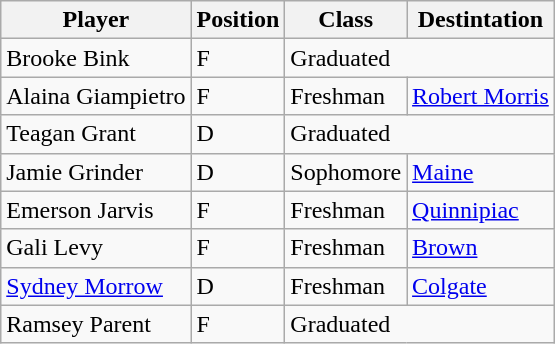<table class="wikitable">
<tr>
<th>Player</th>
<th>Position</th>
<th>Class</th>
<th>Destintation</th>
</tr>
<tr>
<td>Brooke Bink</td>
<td>F</td>
<td colspan="2">Graduated</td>
</tr>
<tr>
<td>Alaina Giampietro</td>
<td>F</td>
<td>Freshman</td>
<td><a href='#'>Robert Morris</a></td>
</tr>
<tr>
<td>Teagan Grant</td>
<td>D</td>
<td colspan="2">Graduated</td>
</tr>
<tr>
<td>Jamie Grinder</td>
<td>D</td>
<td>Sophomore</td>
<td><a href='#'>Maine</a></td>
</tr>
<tr>
<td>Emerson Jarvis</td>
<td>F</td>
<td>Freshman</td>
<td><a href='#'>Quinnipiac</a></td>
</tr>
<tr>
<td>Gali Levy</td>
<td>F</td>
<td>Freshman</td>
<td><a href='#'>Brown</a></td>
</tr>
<tr>
<td><a href='#'>Sydney Morrow</a></td>
<td>D</td>
<td>Freshman</td>
<td><a href='#'>Colgate</a></td>
</tr>
<tr>
<td>Ramsey Parent</td>
<td>F</td>
<td colspan="2">Graduated</td>
</tr>
</table>
